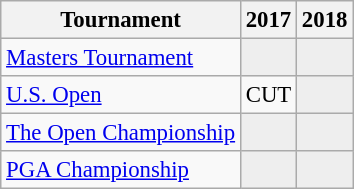<table class="wikitable" style="font-size:95%;text-align:center;">
<tr>
<th>Tournament</th>
<th>2017</th>
<th>2018</th>
</tr>
<tr>
<td align=left><a href='#'>Masters Tournament</a></td>
<td style="background:#eeeeee;"></td>
<td style="background:#eeeeee;"></td>
</tr>
<tr>
<td align=left><a href='#'>U.S. Open</a></td>
<td>CUT</td>
<td style="background:#eeeeee;"></td>
</tr>
<tr>
<td align=left><a href='#'>The Open Championship</a></td>
<td style="background:#eeeeee;"></td>
<td style="background:#eeeeee;"></td>
</tr>
<tr>
<td align=left><a href='#'>PGA Championship</a></td>
<td style="background:#eeeeee;"></td>
<td style="background:#eeeeee;"></td>
</tr>
</table>
